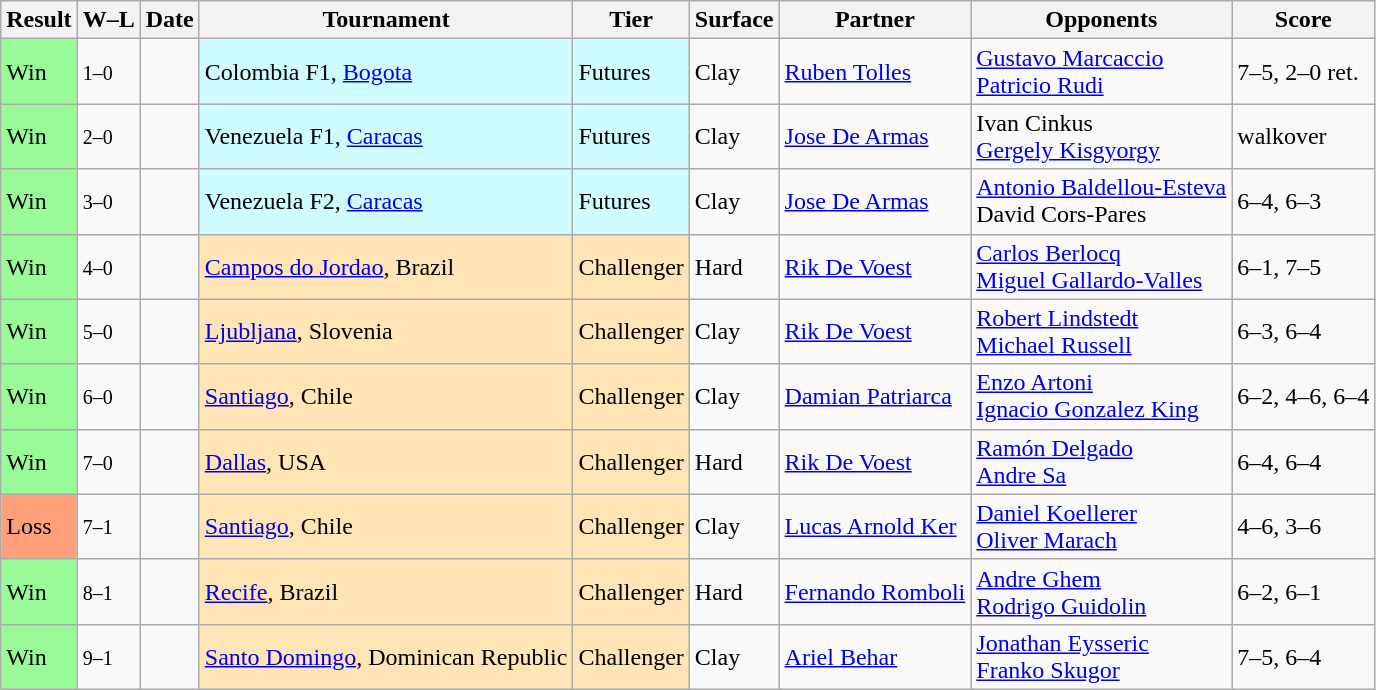<table class="sortable wikitable">
<tr>
<th>Result</th>
<th class="unsortable">W–L</th>
<th>Date</th>
<th>Tournament</th>
<th>Tier</th>
<th>Surface</th>
<th>Partner</th>
<th>Opponents</th>
<th class="unsortable">Score</th>
</tr>
<tr>
<td bgcolor=98FB98>Win</td>
<td><small>1–0</small></td>
<td></td>
<td style="background:#cffcff;">Colombia F1, <a href='#'>Bogota</a></td>
<td style="background:#cffcff;">Futures</td>
<td>Clay</td>
<td> <a href='#'>Ruben Tolles</a></td>
<td> <a href='#'>Gustavo Marcaccio</a> <br>  <a href='#'>Patricio Rudi</a></td>
<td>7–5, 2–0 ret.</td>
</tr>
<tr>
<td bgcolor=98FB98>Win</td>
<td><small>2–0</small></td>
<td></td>
<td style="background:#cffcff;">Venezuela F1, <a href='#'>Caracas</a></td>
<td style="background:#cffcff;">Futures</td>
<td>Clay</td>
<td> <a href='#'>Jose De Armas</a></td>
<td> Ivan Cinkus <br>  <a href='#'>Gergely Kisgyorgy</a></td>
<td>walkover</td>
</tr>
<tr>
<td bgcolor=98FB98>Win</td>
<td><small>3–0</small></td>
<td></td>
<td style="background:#cffcff;">Venezuela F2, <a href='#'>Caracas</a></td>
<td style="background:#cffcff;">Futures</td>
<td>Clay</td>
<td> <a href='#'>Jose De Armas</a></td>
<td> <a href='#'>Antonio Baldellou-Esteva</a> <br>  David Cors-Pares</td>
<td>6–4, 6–3</td>
</tr>
<tr>
<td bgcolor=98FB98>Win</td>
<td><small>4–0</small></td>
<td></td>
<td style="background:moccasin;"><a href='#'>Campos do Jordao</a>, Brazil</td>
<td style="background:moccasin;">Challenger</td>
<td>Hard</td>
<td> <a href='#'>Rik De Voest</a></td>
<td> <a href='#'>Carlos Berlocq</a> <br>  <a href='#'>Miguel Gallardo-Valles</a></td>
<td>6–1, 7–5</td>
</tr>
<tr>
<td bgcolor=98FB98>Win</td>
<td><small>5–0</small></td>
<td></td>
<td style="background:moccasin;"><a href='#'>Ljubljana</a>, Slovenia</td>
<td style="background:moccasin;">Challenger</td>
<td>Clay</td>
<td> <a href='#'>Rik De Voest</a></td>
<td> <a href='#'>Robert Lindstedt</a> <br>  <a href='#'>Michael Russell</a></td>
<td>6–3, 6–4</td>
</tr>
<tr>
<td bgcolor=98FB98>Win</td>
<td><small>6–0</small></td>
<td></td>
<td style="background:moccasin;"><a href='#'>Santiago</a>, Chile</td>
<td style="background:moccasin;">Challenger</td>
<td>Clay</td>
<td> <a href='#'>Damian Patriarca</a></td>
<td> <a href='#'>Enzo Artoni</a> <br>  <a href='#'>Ignacio Gonzalez King</a></td>
<td>6–2, 4–6, 6–4</td>
</tr>
<tr>
<td bgcolor=98FB98>Win</td>
<td><small>7–0</small></td>
<td></td>
<td style="background:moccasin;"><a href='#'>Dallas</a>, USA</td>
<td style="background:moccasin;">Challenger</td>
<td>Hard</td>
<td> <a href='#'>Rik De Voest</a></td>
<td> <a href='#'>Ramón Delgado</a> <br>  <a href='#'>Andre Sa</a></td>
<td>6–4, 6–4</td>
</tr>
<tr>
<td bgcolor=FFA07A>Loss</td>
<td><small>7–1</small></td>
<td></td>
<td style="background:moccasin;"><a href='#'>Santiago</a>, Chile</td>
<td style="background:moccasin;">Challenger</td>
<td>Clay</td>
<td> <a href='#'>Lucas Arnold Ker</a></td>
<td> <a href='#'>Daniel Koellerer</a> <br>  <a href='#'>Oliver Marach</a></td>
<td>4–6, 3–6</td>
</tr>
<tr>
<td bgcolor=98FB98>Win</td>
<td><small>8–1</small></td>
<td></td>
<td style="background:moccasin;"><a href='#'>Recife</a>, Brazil</td>
<td style="background:moccasin;">Challenger</td>
<td>Hard</td>
<td> <a href='#'>Fernando Romboli</a></td>
<td> <a href='#'>Andre Ghem</a> <br>  <a href='#'>Rodrigo Guidolin</a></td>
<td>6–2, 6–1</td>
</tr>
<tr>
<td bgcolor=98FB98>Win</td>
<td><small>9–1</small></td>
<td></td>
<td style="background:moccasin;"><a href='#'>Santo Domingo</a>, Dominican Republic</td>
<td style="background:moccasin;">Challenger</td>
<td>Clay</td>
<td> <a href='#'>Ariel Behar</a></td>
<td> <a href='#'>Jonathan Eysseric</a> <br>  <a href='#'>Franko Skugor</a></td>
<td>7–5, 6–4</td>
</tr>
</table>
